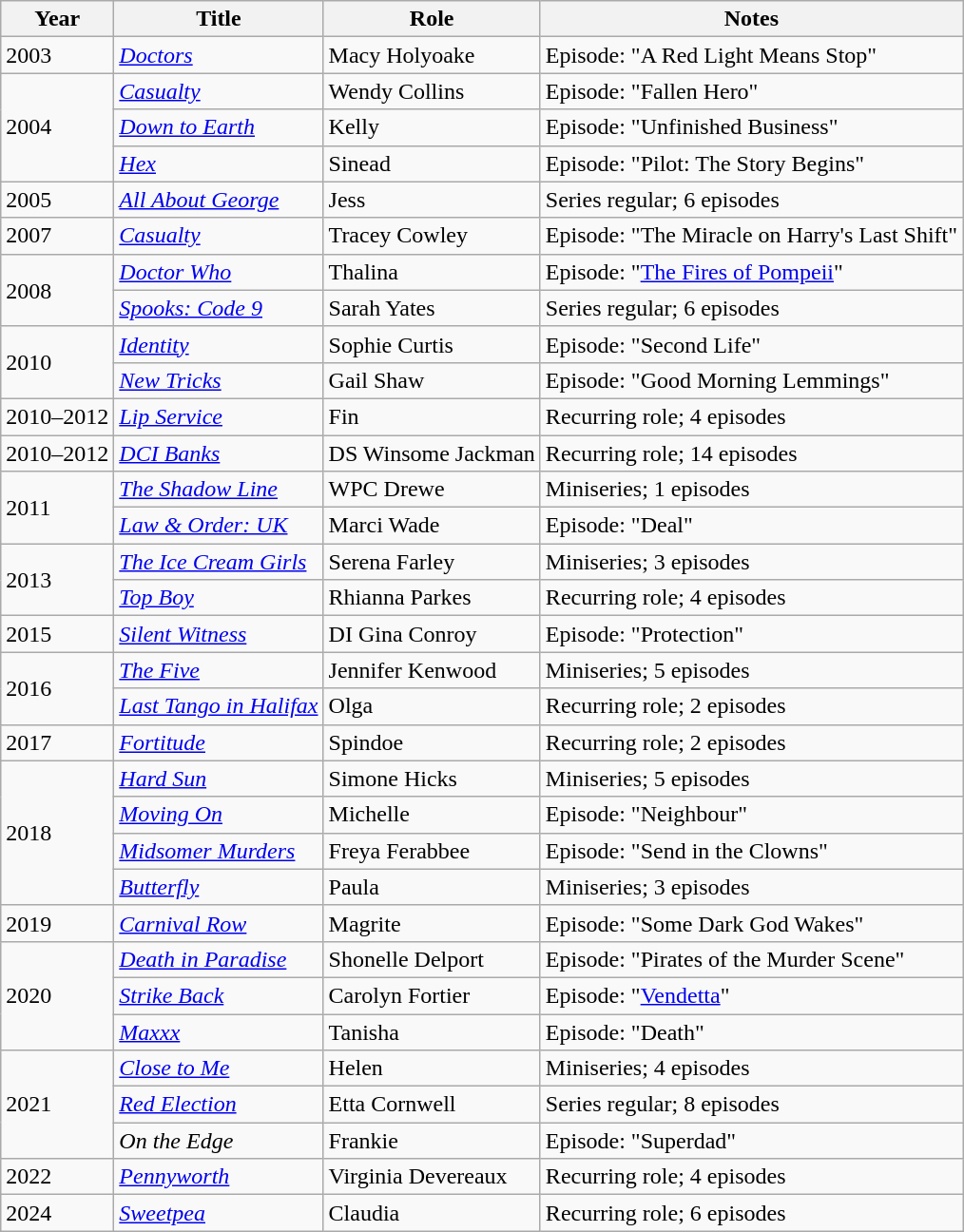<table class="wikitable sortable">
<tr>
<th>Year</th>
<th>Title</th>
<th>Role</th>
<th>Notes</th>
</tr>
<tr>
<td>2003</td>
<td><em><a href='#'>Doctors</a></em></td>
<td>Macy Holyoake</td>
<td>Episode: "A Red Light Means Stop"</td>
</tr>
<tr>
<td rowspan="3">2004</td>
<td><em><a href='#'>Casualty</a></em></td>
<td>Wendy Collins</td>
<td>Episode: "Fallen Hero"</td>
</tr>
<tr>
<td><em><a href='#'>Down to Earth</a></em></td>
<td>Kelly</td>
<td>Episode: "Unfinished Business"</td>
</tr>
<tr>
<td><em><a href='#'>Hex</a></em></td>
<td>Sinead</td>
<td>Episode: "Pilot: The Story Begins"</td>
</tr>
<tr>
<td>2005</td>
<td><em><a href='#'>All About George</a></em></td>
<td>Jess</td>
<td>Series regular; 6 episodes</td>
</tr>
<tr>
<td>2007</td>
<td><em><a href='#'>Casualty</a></em></td>
<td>Tracey Cowley</td>
<td>Episode: "The Miracle on Harry's Last Shift"</td>
</tr>
<tr>
<td rowspan="2">2008</td>
<td><em><a href='#'>Doctor Who</a></em></td>
<td>Thalina</td>
<td>Episode: "<a href='#'>The Fires of Pompeii</a>"</td>
</tr>
<tr>
<td><em><a href='#'>Spooks: Code 9</a></em></td>
<td>Sarah Yates</td>
<td>Series regular; 6 episodes</td>
</tr>
<tr>
<td rowspan="2">2010</td>
<td><em><a href='#'>Identity</a></em></td>
<td>Sophie Curtis</td>
<td>Episode: "Second Life"</td>
</tr>
<tr>
<td><em><a href='#'>New Tricks</a></em></td>
<td>Gail Shaw</td>
<td>Episode: "Good Morning Lemmings"</td>
</tr>
<tr>
<td>2010–2012</td>
<td><em><a href='#'>Lip Service</a></em></td>
<td>Fin</td>
<td>Recurring role; 4 episodes</td>
</tr>
<tr>
<td>2010–2012</td>
<td><em><a href='#'>DCI Banks</a></em></td>
<td>DS Winsome Jackman</td>
<td>Recurring role; 14 episodes</td>
</tr>
<tr>
<td rowspan="2">2011</td>
<td><em><a href='#'>The Shadow Line</a></em></td>
<td>WPC Drewe</td>
<td>Miniseries; 1 episodes</td>
</tr>
<tr>
<td><em><a href='#'>Law & Order: UK</a></em></td>
<td>Marci Wade</td>
<td>Episode: "Deal"</td>
</tr>
<tr>
<td rowspan="2">2013</td>
<td><em><a href='#'>The Ice Cream Girls</a></em></td>
<td>Serena Farley</td>
<td>Miniseries; 3 episodes</td>
</tr>
<tr>
<td><em><a href='#'>Top Boy</a></em></td>
<td>Rhianna Parkes</td>
<td>Recurring role; 4 episodes</td>
</tr>
<tr>
<td>2015</td>
<td><em><a href='#'>Silent Witness</a></em></td>
<td>DI Gina Conroy</td>
<td>Episode: "Protection"</td>
</tr>
<tr>
<td rowspan="2">2016</td>
<td><em><a href='#'>The Five</a></em></td>
<td>Jennifer Kenwood</td>
<td>Miniseries; 5 episodes</td>
</tr>
<tr>
<td><em><a href='#'>Last Tango in Halifax</a></em></td>
<td>Olga</td>
<td>Recurring role; 2 episodes</td>
</tr>
<tr>
<td>2017</td>
<td><em><a href='#'>Fortitude</a></em></td>
<td>Spindoe</td>
<td>Recurring role; 2 episodes</td>
</tr>
<tr>
<td rowspan="4">2018</td>
<td><em><a href='#'>Hard Sun</a></em></td>
<td>Simone Hicks</td>
<td>Miniseries; 5 episodes</td>
</tr>
<tr>
<td><em><a href='#'>Moving On</a></em></td>
<td>Michelle</td>
<td>Episode: "Neighbour"</td>
</tr>
<tr>
<td><em><a href='#'>Midsomer Murders</a></em></td>
<td>Freya Ferabbee</td>
<td>Episode: "Send in the Clowns"</td>
</tr>
<tr>
<td><em><a href='#'>Butterfly</a></em></td>
<td>Paula</td>
<td>Miniseries; 3 episodes</td>
</tr>
<tr>
<td>2019</td>
<td><em><a href='#'>Carnival Row</a></em></td>
<td>Magrite</td>
<td>Episode: "Some Dark God Wakes"</td>
</tr>
<tr>
<td rowspan="3">2020</td>
<td><em><a href='#'>Death in Paradise</a></em></td>
<td>Shonelle Delport</td>
<td>Episode: "Pirates of the Murder Scene"</td>
</tr>
<tr>
<td><em><a href='#'>Strike Back</a></em></td>
<td>Carolyn Fortier</td>
<td>Episode: "<a href='#'>Vendetta</a>"</td>
</tr>
<tr>
<td><em><a href='#'>Maxxx</a></em></td>
<td>Tanisha</td>
<td>Episode: "Death"</td>
</tr>
<tr>
<td rowspan="3">2021</td>
<td><em><a href='#'>Close to Me</a></em></td>
<td>Helen</td>
<td>Miniseries; 4 episodes</td>
</tr>
<tr>
<td><em><a href='#'>Red Election</a></em></td>
<td>Etta Cornwell</td>
<td>Series regular; 8 episodes</td>
</tr>
<tr>
<td><em>On the Edge</em></td>
<td>Frankie</td>
<td>Episode: "Superdad"</td>
</tr>
<tr>
<td>2022</td>
<td><em><a href='#'>Pennyworth</a></em></td>
<td>Virginia Devereaux</td>
<td>Recurring role; 4 episodes</td>
</tr>
<tr>
<td>2024</td>
<td><em><a href='#'>Sweetpea</a></em></td>
<td>Claudia</td>
<td>Recurring role; 6 episodes</td>
</tr>
</table>
